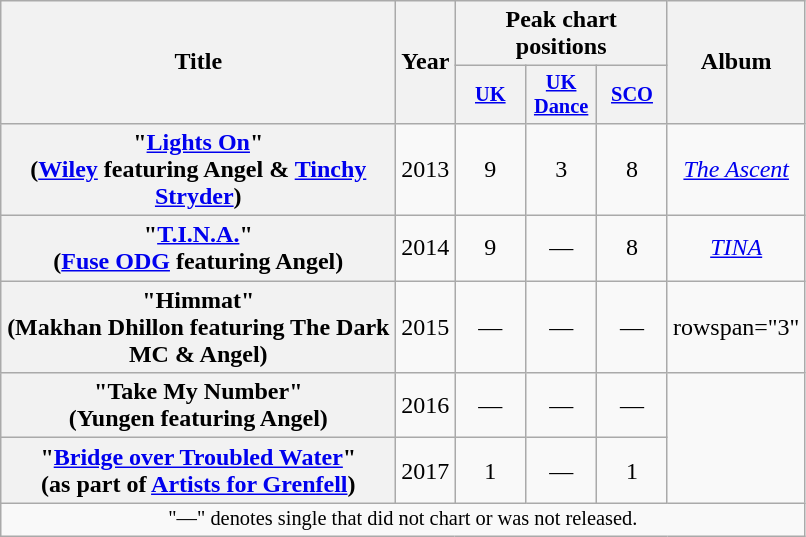<table class="wikitable plainrowheaders" style="text-align:center;">
<tr>
<th scope="col" rowspan="2" style="width:16em;">Title</th>
<th scope="col" rowspan="2" style="width:1em;">Year</th>
<th scope="col" colspan="3">Peak chart positions</th>
<th scope="col" rowspan="2">Album</th>
</tr>
<tr>
<th scope="col" style="width:3em;font-size:85%;"><a href='#'>UK</a><br></th>
<th scope="col" style="width:3em;font-size:85%;"><a href='#'>UK Dance</a><br></th>
<th scope="col" style="width:3em;font-size:85%;"><a href='#'>SCO</a><br></th>
</tr>
<tr>
<th scope="row">"<a href='#'>Lights On</a>"<br><span>(<a href='#'>Wiley</a> featuring Angel & <a href='#'>Tinchy Stryder</a>)</span></th>
<td>2013</td>
<td>9</td>
<td>3</td>
<td>8</td>
<td><em><a href='#'>The Ascent</a></em></td>
</tr>
<tr>
<th scope="row">"<a href='#'>T.I.N.A.</a>"<br><span>(<a href='#'>Fuse ODG</a> featuring Angel)</span></th>
<td>2014</td>
<td>9</td>
<td>—</td>
<td>8</td>
<td><em><a href='#'>TINA</a></em></td>
</tr>
<tr>
<th scope="row">"Himmat"<br><span>(Makhan Dhillon featuring The Dark MC & Angel)</span></th>
<td>2015</td>
<td>—</td>
<td>—</td>
<td>—</td>
<td>rowspan="3" </td>
</tr>
<tr>
<th scope="row">"Take My Number"<br><span>(Yungen featuring Angel)</span></th>
<td>2016</td>
<td>—</td>
<td>—</td>
<td>—</td>
</tr>
<tr>
<th scope="row">"<a href='#'>Bridge over Troubled Water</a>"<br><span>(as part of <a href='#'>Artists for Grenfell</a>)</span></th>
<td>2017</td>
<td>1</td>
<td>—</td>
<td>1</td>
</tr>
<tr>
<td colspan="14" style="font-size:85%">"—" denotes single that did not chart or was not released.</td>
</tr>
</table>
